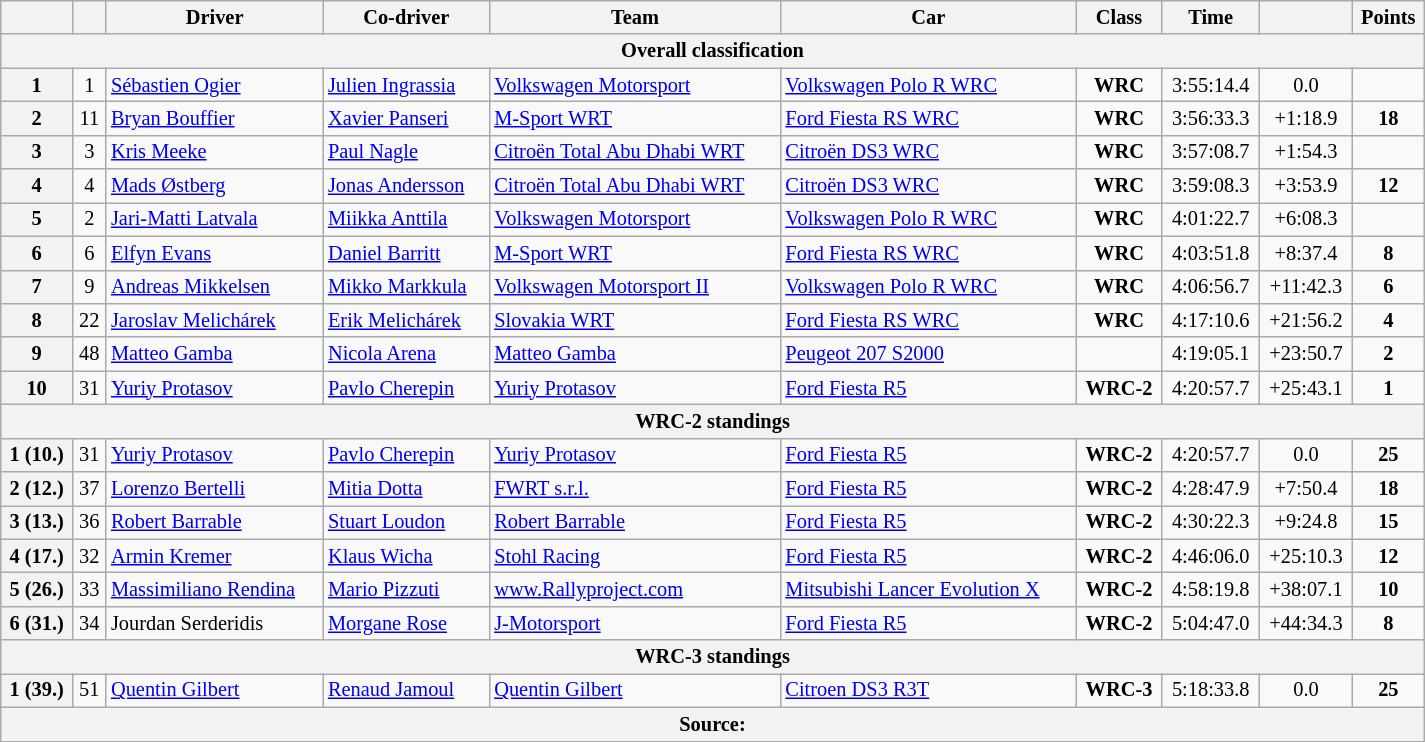<table class="wikitable" width=85% style="text-align: left; font-size: 85%; max-width: 950px;">
<tr>
<th></th>
<th></th>
<th>Driver</th>
<th>Co-driver</th>
<th>Team</th>
<th>Car</th>
<th>Class</th>
<th>Time</th>
<th></th>
<th>Points</th>
</tr>
<tr>
<th colspan=10>Overall classification</th>
</tr>
<tr>
<th>1</th>
<td align="center">1</td>
<td> <a href='#'>Sébastien Ogier</a></td>
<td> <a href='#'>Julien Ingrassia</a></td>
<td> <a href='#'>Volkswagen Motorsport</a></td>
<td><a href='#'>Volkswagen Polo R WRC</a></td>
<td align="center"><strong><span>WRC</span></strong></td>
<td align="center">3:55:14.4</td>
<td align="center">0.0</td>
<td align="center"><strong></strong></td>
</tr>
<tr>
<th>2</th>
<td align="center">11</td>
<td> <a href='#'>Bryan Bouffier</a></td>
<td> <a href='#'>Xavier Panseri</a></td>
<td> <a href='#'>M-Sport WRT</a></td>
<td><a href='#'>Ford Fiesta RS WRC</a></td>
<td align="center"><strong><span>WRC</span></strong></td>
<td align="center">3:56:33.3</td>
<td align="center">+1:18.9</td>
<td align="center"><strong>18</strong></td>
</tr>
<tr>
<th>3</th>
<td align="center">3</td>
<td> <a href='#'>Kris Meeke</a></td>
<td> <a href='#'>Paul Nagle</a></td>
<td> <a href='#'>Citroën Total Abu Dhabi WRT</a></td>
<td><a href='#'>Citroën DS3 WRC</a></td>
<td align="center"><strong><span>WRC</span></strong></td>
<td align="center">3:57:08.7</td>
<td align="center">+1:54.3</td>
<td align="center"><strong></strong></td>
</tr>
<tr>
<th>4</th>
<td align="center">4</td>
<td> <a href='#'>Mads Østberg</a></td>
<td> <a href='#'>Jonas Andersson</a></td>
<td> <a href='#'>Citroën Total Abu Dhabi WRT</a></td>
<td><a href='#'>Citroën DS3 WRC</a></td>
<td align="center"><strong><span>WRC</span></strong></td>
<td align="center">3:59:08.3</td>
<td align="center">+3:53.9</td>
<td align="center"><strong>12</strong></td>
</tr>
<tr>
<th>5</th>
<td align="center">2</td>
<td> <a href='#'>Jari-Matti Latvala</a></td>
<td> <a href='#'>Miikka Anttila</a></td>
<td> <a href='#'>Volkswagen Motorsport</a></td>
<td><a href='#'>Volkswagen Polo R WRC</a></td>
<td align="center"><strong><span>WRC</span></strong></td>
<td align="center">4:01:22.7</td>
<td align="center">+6:08.3</td>
<td align="center"><strong></strong></td>
</tr>
<tr>
<th>6</th>
<td align="center">6</td>
<td> <a href='#'>Elfyn Evans</a></td>
<td> <a href='#'>Daniel Barritt</a></td>
<td> <a href='#'>M-Sport WRT</a></td>
<td><a href='#'>Ford Fiesta RS WRC</a></td>
<td align="center"><strong><span>WRC</span></strong></td>
<td align="center">4:03:51.8</td>
<td align="center">+8:37.4</td>
<td align="center"><strong>8</strong></td>
</tr>
<tr>
<th>7</th>
<td align="center">9</td>
<td> <a href='#'>Andreas Mikkelsen</a></td>
<td> <a href='#'>Mikko Markkula</a></td>
<td> <a href='#'>Volkswagen Motorsport II</a></td>
<td><a href='#'>Volkswagen Polo R WRC</a></td>
<td align="center"><strong><span>WRC</span></strong></td>
<td align="center">4:06:56.7</td>
<td align="center">+11:42.3</td>
<td align="center"><strong>6</strong></td>
</tr>
<tr>
<th>8</th>
<td align="center">22</td>
<td> <a href='#'>Jaroslav Melichárek</a></td>
<td> <a href='#'>Erik Melichárek</a></td>
<td> <a href='#'>Slovakia WRT</a></td>
<td><a href='#'>Ford Fiesta RS WRC</a></td>
<td align="center"><strong><span>WRC</span></strong></td>
<td align="center">4:17:10.6</td>
<td align="center">+21:56.2</td>
<td align="center"><strong>4</strong></td>
</tr>
<tr>
<th>9</th>
<td align="center">48</td>
<td> <a href='#'>Matteo Gamba</a></td>
<td> <a href='#'>Nicola Arena</a></td>
<td> <a href='#'>Matteo Gamba</a></td>
<td><a href='#'>Peugeot 207 S2000</a></td>
<td></td>
<td align="center">4:19:05.1</td>
<td align="center">+23:50.7</td>
<td align="center"><strong>2</strong></td>
</tr>
<tr>
<th>10</th>
<td align="center">31</td>
<td> <a href='#'>Yuriy Protasov</a></td>
<td> <a href='#'>Pavlo Cherepin</a></td>
<td> <a href='#'>Yuriy Protasov</a></td>
<td><a href='#'>Ford Fiesta R5</a></td>
<td align="center"><strong><span>WRC-2</span></strong></td>
<td align="center">4:20:57.7</td>
<td align="center">+25:43.1</td>
<td align="center"><strong>1</strong></td>
</tr>
<tr>
<th colspan=10>WRC-2 standings</th>
</tr>
<tr>
<th>1 (10.)</th>
<td align="center">31</td>
<td> <a href='#'>Yuriy Protasov</a></td>
<td> <a href='#'>Pavlo Cherepin</a></td>
<td> <a href='#'>Yuriy Protasov</a></td>
<td><a href='#'>Ford Fiesta R5</a></td>
<td align="center"><strong><span>WRC-2</span></strong></td>
<td align="center">4:20:57.7</td>
<td align="center">0.0</td>
<td align="center"><strong>25</strong></td>
</tr>
<tr>
<th>2 (12.)</th>
<td align="center">37</td>
<td> <a href='#'>Lorenzo Bertelli</a></td>
<td> <a href='#'>Mitia Dotta</a></td>
<td> <a href='#'>FWRT s.r.l.</a></td>
<td><a href='#'>Ford Fiesta R5</a></td>
<td align="center"><strong><span>WRC-2</span></strong></td>
<td align="center">4:28:47.9</td>
<td align="center">+7:50.4</td>
<td align="center"><strong>18</strong></td>
</tr>
<tr>
<th>3 (13.)</th>
<td align="center">36</td>
<td> <a href='#'>Robert Barrable</a></td>
<td> <a href='#'>Stuart Loudon</a></td>
<td> <a href='#'>Robert Barrable</a></td>
<td><a href='#'>Ford Fiesta R5</a></td>
<td align="center"><strong><span>WRC-2</span></strong></td>
<td align="center">4:30:22.3</td>
<td align="center">+9:24.8</td>
<td align="center"><strong>15</strong></td>
</tr>
<tr>
<th>4 (17.)</th>
<td align="center">32</td>
<td> <a href='#'>Armin Kremer</a></td>
<td> <a href='#'>Klaus Wicha</a></td>
<td> <a href='#'>Stohl Racing</a></td>
<td><a href='#'>Ford Fiesta R5</a></td>
<td align="center"><strong><span>WRC-2</span></strong></td>
<td align="center">4:46:06.0</td>
<td align="center">+25:10.3</td>
<td align="center"><strong>12</strong></td>
</tr>
<tr>
<th>5 (26.)</th>
<td align="center">33</td>
<td> <a href='#'>Massimiliano Rendina</a></td>
<td> <a href='#'>Mario Pizzuti</a></td>
<td> <a href='#'>www.Rallyproject.com</a></td>
<td><a href='#'>Mitsubishi Lancer Evolution X</a></td>
<td align="center"><strong><span>WRC-2</span></strong></td>
<td align="center">4:58:19.8</td>
<td align="center">+38:07.1</td>
<td align="center"><strong>10</strong></td>
</tr>
<tr>
<th>6 (31.)</th>
<td align="center">34</td>
<td> Jourdan Serderidis</td>
<td> <a href='#'>Morgane Rose</a></td>
<td> <a href='#'>J-Motorsport</a></td>
<td><a href='#'>Ford Fiesta R5</a></td>
<td align="center"><strong><span>WRC-2</span></strong></td>
<td align="center">5:04:47.0</td>
<td align="center">+44:34.3</td>
<td align="center"><strong>8</strong></td>
</tr>
<tr>
<th colspan=10>WRC-3 standings</th>
</tr>
<tr>
<th>1 (39.)</th>
<td align="center">51</td>
<td> <a href='#'>Quentin Gilbert</a></td>
<td> <a href='#'>Renaud Jamoul</a></td>
<td> <a href='#'>Quentin Gilbert</a></td>
<td><a href='#'>Citroen DS3 R3T</a></td>
<td align="center"><strong><span>WRC-3</span></strong></td>
<td align="center">5:18:33.8</td>
<td align="center">0.0</td>
<td align="center"><strong>25</strong></td>
</tr>
<tr>
<th colspan=10>Source:</th>
</tr>
<tr>
</tr>
</table>
